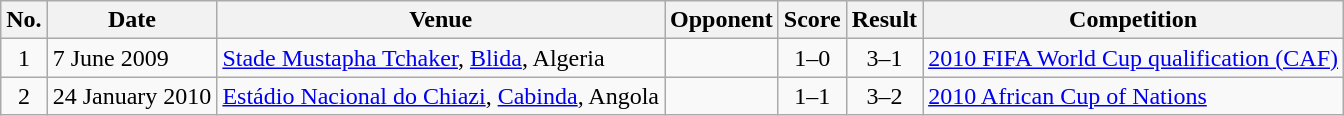<table class="wikitable sortable">
<tr>
<th scope="col">No.</th>
<th scope="col">Date</th>
<th scope="col">Venue</th>
<th scope="col">Opponent</th>
<th scope="col">Score</th>
<th scope="col">Result</th>
<th scope="col">Competition</th>
</tr>
<tr>
<td align="center">1</td>
<td>7 June 2009</td>
<td><a href='#'>Stade Mustapha Tchaker</a>, <a href='#'>Blida</a>, Algeria</td>
<td></td>
<td align="center">1–0</td>
<td align="center">3–1</td>
<td><a href='#'>2010 FIFA World Cup qualification (CAF)</a></td>
</tr>
<tr>
<td align="center">2</td>
<td>24 January 2010</td>
<td><a href='#'>Estádio Nacional do Chiazi</a>, <a href='#'>Cabinda</a>, Angola</td>
<td></td>
<td align="center">1–1</td>
<td align="center">3–2</td>
<td><a href='#'>2010 African Cup of Nations</a></td>
</tr>
</table>
